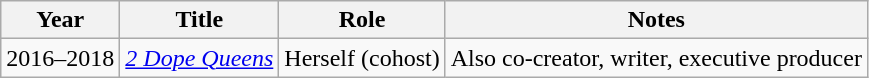<table class="wikitable sortable">
<tr>
<th>Year</th>
<th>Title</th>
<th>Role</th>
<th class="unsortable">Notes</th>
</tr>
<tr>
<td>2016–2018</td>
<td><em><a href='#'>2 Dope Queens</a></em></td>
<td>Herself (cohost)</td>
<td>Also co-creator, writer, executive producer</td>
</tr>
</table>
